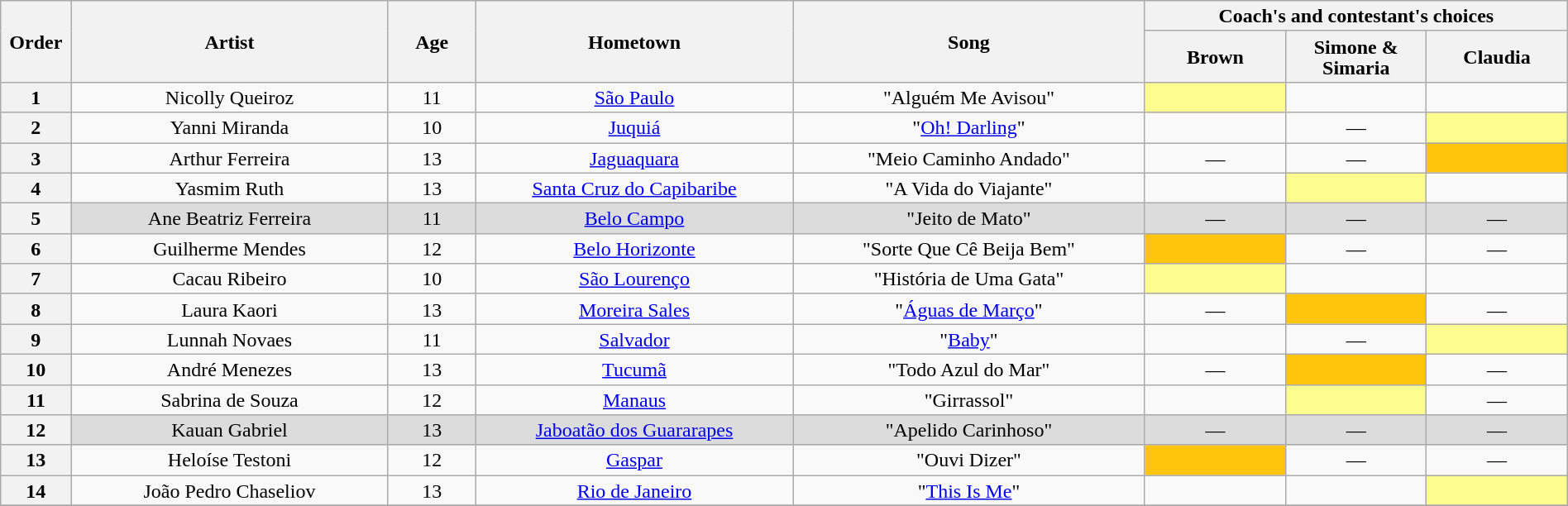<table class="wikitable" style="text-align:center; line-height:17px; width:100%;">
<tr>
<th scope="col" rowspan=2 width="04%">Order</th>
<th scope="col" rowspan=2 width="18%">Artist</th>
<th scope="col" rowspan=2 width="05%">Age</th>
<th scope="col" rowspan=2 width="18%">Hometown</th>
<th scope="col" rowspan=2 width="20%">Song</th>
<th scope="col" colspan=3 width="24%">Coach's and contestant's choices</th>
</tr>
<tr>
<th width="08%">Brown</th>
<th width="08%">Simone & Simaria</th>
<th width="08%">Claudia</th>
</tr>
<tr>
<th>1</th>
<td>Nicolly Queiroz</td>
<td>11</td>
<td><a href='#'>São Paulo</a></td>
<td>"Alguém Me Avisou"</td>
<td bgcolor=FDFC8F><strong></strong></td>
<td><strong></strong></td>
<td><strong></strong></td>
</tr>
<tr>
<th>2</th>
<td>Yanni Miranda</td>
<td>10</td>
<td><a href='#'>Juquiá</a></td>
<td>"<a href='#'>Oh! Darling</a>"</td>
<td><strong></strong></td>
<td>—</td>
<td bgcolor=FDFC8F><strong></strong></td>
</tr>
<tr>
<th>3</th>
<td>Arthur Ferreira</td>
<td>13</td>
<td><a href='#'>Jaguaquara</a></td>
<td>"Meio Caminho Andado"</td>
<td>—</td>
<td>—</td>
<td bgcolor=FFC40C><strong></strong></td>
</tr>
<tr>
<th>4</th>
<td>Yasmim Ruth</td>
<td>13</td>
<td><a href='#'>Santa Cruz do Capibaribe</a></td>
<td>"A Vida do Viajante"</td>
<td><strong></strong></td>
<td bgcolor=FDFC8F><strong></strong></td>
<td><strong></strong></td>
</tr>
<tr bgcolor=DCDCDC>
<th>5</th>
<td>Ane Beatriz Ferreira</td>
<td>11</td>
<td><a href='#'>Belo Campo</a></td>
<td>"Jeito de Mato"</td>
<td>—</td>
<td>—</td>
<td>—</td>
</tr>
<tr>
<th>6</th>
<td>Guilherme Mendes</td>
<td>12</td>
<td><a href='#'>Belo Horizonte</a></td>
<td>"Sorte Que Cê Beija Bem"</td>
<td bgcolor=FFC40C><strong></strong></td>
<td>—</td>
<td>—</td>
</tr>
<tr>
<th>7</th>
<td>Cacau Ribeiro</td>
<td>10</td>
<td><a href='#'>São Lourenço</a></td>
<td>"História de Uma Gata"</td>
<td bgcolor=FDFC8F><strong></strong></td>
<td><strong></strong></td>
<td><strong></strong></td>
</tr>
<tr>
<th>8</th>
<td>Laura Kaori</td>
<td>13</td>
<td><a href='#'>Moreira Sales</a></td>
<td>"<a href='#'>Águas de Março</a>"</td>
<td>—</td>
<td bgcolor=FFC40C><strong></strong></td>
<td>—</td>
</tr>
<tr>
<th>9</th>
<td>Lunnah Novaes</td>
<td>11</td>
<td><a href='#'>Salvador</a></td>
<td>"<a href='#'>Baby</a>"</td>
<td><strong></strong></td>
<td>—</td>
<td bgcolor=FDFC8F><strong></strong></td>
</tr>
<tr>
<th>10</th>
<td>André Menezes</td>
<td>13</td>
<td><a href='#'>Tucumã</a></td>
<td>"Todo Azul do Mar"</td>
<td>—</td>
<td bgcolor=FFC40C><strong></strong></td>
<td>—</td>
</tr>
<tr>
<th>11</th>
<td>Sabrina de Souza</td>
<td>12</td>
<td><a href='#'>Manaus</a></td>
<td>"Girrassol"</td>
<td><strong></strong></td>
<td bgcolor=FDFC8F><strong></strong></td>
<td>—</td>
</tr>
<tr bgcolor=DCDCDC>
<th>12</th>
<td>Kauan Gabriel</td>
<td>13</td>
<td><a href='#'>Jaboatão dos Guararapes</a></td>
<td>"Apelido Carinhoso"</td>
<td>—</td>
<td>—</td>
<td>—</td>
</tr>
<tr>
<th>13</th>
<td>Heloíse Testoni</td>
<td>12</td>
<td><a href='#'>Gaspar</a></td>
<td>"Ouvi Dizer"</td>
<td bgcolor=FFC40C><strong></strong></td>
<td>—</td>
<td>—</td>
</tr>
<tr>
<th>14</th>
<td>João Pedro Chaseliov</td>
<td>13</td>
<td><a href='#'>Rio de Janeiro</a></td>
<td>"<a href='#'>This Is Me</a>"</td>
<td><strong></strong></td>
<td><strong></strong></td>
<td bgcolor=FDFC8F><strong></strong></td>
</tr>
<tr>
</tr>
</table>
